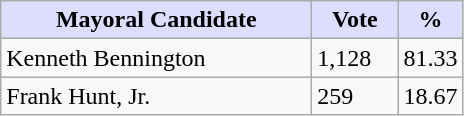<table class="wikitable">
<tr>
<th style="background:#ddf; width:200px;">Mayoral Candidate</th>
<th style="background:#ddf; width:50px;">Vote</th>
<th style="background:#ddf; width:30px;">%</th>
</tr>
<tr>
<td>Kenneth Bennington</td>
<td>1,128</td>
<td>81.33</td>
</tr>
<tr>
<td>Frank Hunt, Jr.</td>
<td>259</td>
<td>18.67</td>
</tr>
</table>
